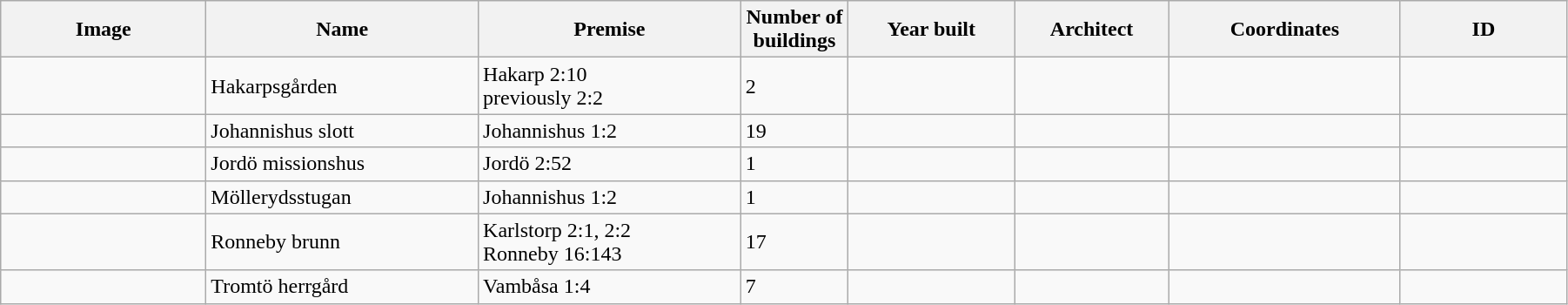<table class="wikitable" width="95%">
<tr>
<th width="150">Image</th>
<th>Name</th>
<th>Premise</th>
<th width="75">Number of<br>buildings</th>
<th width="120">Year built</th>
<th>Architect</th>
<th width="170">Coordinates</th>
<th width="120">ID</th>
</tr>
<tr>
<td></td>
<td>Hakarpsgården</td>
<td>Hakarp 2:10<br>previously 2:2</td>
<td>2</td>
<td></td>
<td></td>
<td></td>
<td></td>
</tr>
<tr>
<td></td>
<td>Johannishus slott</td>
<td>Johannishus 1:2</td>
<td>19</td>
<td></td>
<td></td>
<td></td>
<td></td>
</tr>
<tr>
<td></td>
<td>Jordö missionshus</td>
<td>Jordö 2:52</td>
<td>1</td>
<td></td>
<td></td>
<td></td>
<td></td>
</tr>
<tr>
<td></td>
<td>Möllerydsstugan</td>
<td>Johannishus 1:2</td>
<td>1</td>
<td></td>
<td></td>
<td></td>
<td></td>
</tr>
<tr>
<td></td>
<td>Ronneby brunn</td>
<td>Karlstorp 2:1, 2:2<br>Ronneby 16:143</td>
<td>17</td>
<td></td>
<td></td>
<td></td>
<td></td>
</tr>
<tr>
<td></td>
<td>Tromtö herrgård</td>
<td>Vambåsa 1:4</td>
<td>7</td>
<td></td>
<td></td>
<td></td>
<td></td>
</tr>
</table>
